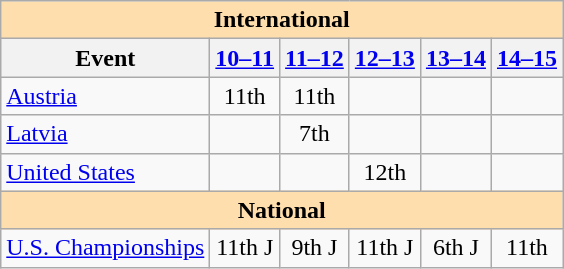<table class="wikitable" style="text-align:center">
<tr>
<th colspan="6" style="background-color: #ffdead; " align="center">International</th>
</tr>
<tr>
<th>Event</th>
<th><a href='#'>10–11</a></th>
<th><a href='#'>11–12</a></th>
<th><a href='#'>12–13</a></th>
<th><a href='#'>13–14</a></th>
<th><a href='#'>14–15</a></th>
</tr>
<tr>
<td align=left> <a href='#'>Austria</a></td>
<td>11th</td>
<td>11th</td>
<td></td>
<td></td>
<td></td>
</tr>
<tr>
<td align=left> <a href='#'>Latvia</a></td>
<td></td>
<td>7th</td>
<td></td>
<td></td>
<td></td>
</tr>
<tr>
<td align=left> <a href='#'>United States</a></td>
<td></td>
<td></td>
<td>12th</td>
<td></td>
<td></td>
</tr>
<tr>
<th colspan="6" style="background-color: #ffdead; " align="center">National</th>
</tr>
<tr>
<td align=left><a href='#'>U.S. Championships</a></td>
<td>11th J</td>
<td>9th J</td>
<td>11th J</td>
<td>6th J</td>
<td>11th</td>
</tr>
</table>
